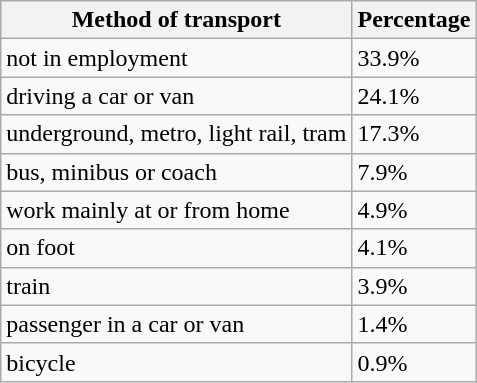<table class="wikitable">
<tr>
<th>Method of transport</th>
<th>Percentage</th>
</tr>
<tr>
<td>not in employment</td>
<td>33.9%</td>
</tr>
<tr>
<td>driving a car or van</td>
<td>24.1%</td>
</tr>
<tr>
<td>underground, metro, light rail, tram</td>
<td>17.3%</td>
</tr>
<tr>
<td>bus, minibus or coach</td>
<td>7.9%</td>
</tr>
<tr>
<td>work mainly at or from home</td>
<td>4.9%</td>
</tr>
<tr>
<td>on foot</td>
<td>4.1%</td>
</tr>
<tr>
<td>train</td>
<td>3.9%</td>
</tr>
<tr>
<td>passenger in a car or van</td>
<td>1.4%</td>
</tr>
<tr>
<td>bicycle</td>
<td>0.9%</td>
</tr>
</table>
